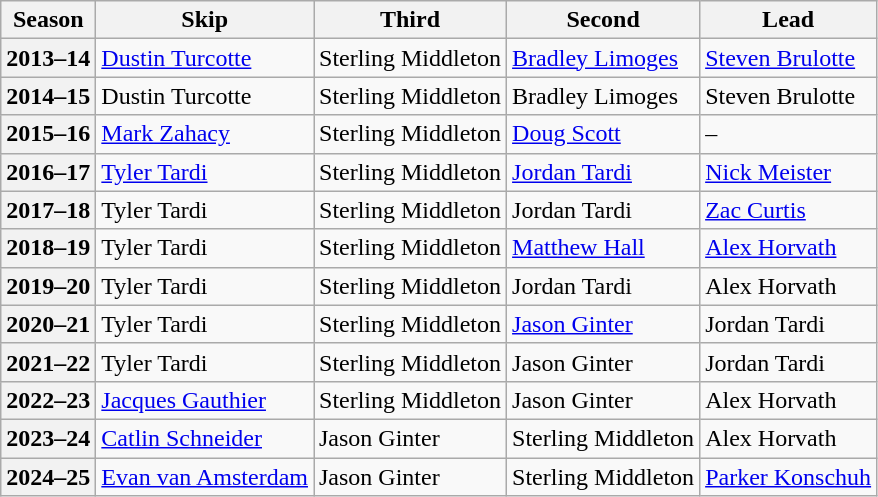<table class="wikitable">
<tr>
<th scope="col">Season</th>
<th scope="col">Skip</th>
<th scope="col">Third</th>
<th scope="col">Second</th>
<th scope="col">Lead</th>
</tr>
<tr>
<th scope="row">2013–14</th>
<td><a href='#'>Dustin Turcotte</a></td>
<td>Sterling Middleton</td>
<td><a href='#'>Bradley Limoges</a></td>
<td><a href='#'>Steven Brulotte</a></td>
</tr>
<tr>
<th scope="row">2014–15</th>
<td>Dustin Turcotte</td>
<td>Sterling Middleton</td>
<td>Bradley Limoges</td>
<td>Steven Brulotte</td>
</tr>
<tr>
<th scope="row">2015–16</th>
<td><a href='#'>Mark Zahacy</a></td>
<td>Sterling Middleton</td>
<td><a href='#'>Doug Scott</a></td>
<td>–</td>
</tr>
<tr>
<th scope="row">2016–17</th>
<td><a href='#'>Tyler Tardi</a></td>
<td>Sterling Middleton</td>
<td><a href='#'>Jordan Tardi</a></td>
<td><a href='#'>Nick Meister</a></td>
</tr>
<tr>
<th scope="row">2017–18</th>
<td>Tyler Tardi</td>
<td>Sterling Middleton</td>
<td>Jordan Tardi</td>
<td><a href='#'>Zac Curtis</a></td>
</tr>
<tr>
<th scope="row">2018–19</th>
<td>Tyler Tardi</td>
<td>Sterling Middleton</td>
<td><a href='#'>Matthew Hall</a></td>
<td><a href='#'>Alex Horvath</a></td>
</tr>
<tr>
<th scope="row">2019–20</th>
<td>Tyler Tardi</td>
<td>Sterling Middleton</td>
<td>Jordan Tardi</td>
<td>Alex Horvath</td>
</tr>
<tr>
<th scope="row">2020–21</th>
<td>Tyler Tardi</td>
<td>Sterling Middleton</td>
<td><a href='#'>Jason Ginter</a></td>
<td>Jordan Tardi</td>
</tr>
<tr>
<th scope="row">2021–22</th>
<td>Tyler Tardi</td>
<td>Sterling Middleton</td>
<td>Jason Ginter</td>
<td>Jordan Tardi</td>
</tr>
<tr>
<th scope="row">2022–23</th>
<td><a href='#'>Jacques Gauthier</a></td>
<td>Sterling Middleton</td>
<td>Jason Ginter</td>
<td>Alex Horvath</td>
</tr>
<tr>
<th scope="row">2023–24</th>
<td><a href='#'>Catlin Schneider</a></td>
<td>Jason Ginter</td>
<td>Sterling Middleton</td>
<td>Alex Horvath</td>
</tr>
<tr>
<th scope="row">2024–25</th>
<td><a href='#'>Evan van Amsterdam</a></td>
<td>Jason Ginter</td>
<td>Sterling Middleton</td>
<td><a href='#'>Parker Konschuh</a></td>
</tr>
</table>
